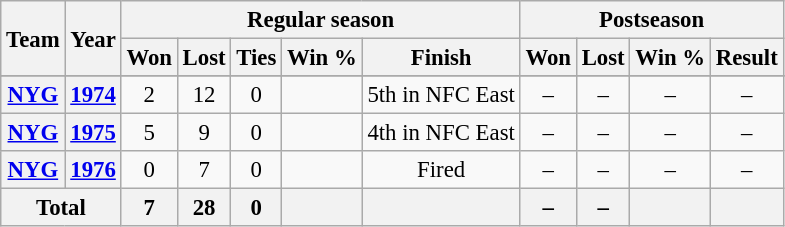<table class="wikitable" style="font-size: 95%; text-align:center;">
<tr>
<th rowspan="2">Team</th>
<th rowspan="2">Year</th>
<th colspan="5">Regular season</th>
<th colspan="4">Postseason</th>
</tr>
<tr>
<th>Won</th>
<th>Lost</th>
<th>Ties</th>
<th>Win %</th>
<th>Finish</th>
<th>Won</th>
<th>Lost</th>
<th>Win %</th>
<th>Result</th>
</tr>
<tr ! style="background:;">
</tr>
<tr>
<th><a href='#'>NYG</a></th>
<th><a href='#'>1974</a></th>
<td>2</td>
<td>12</td>
<td>0</td>
<td></td>
<td>5th in NFC East</td>
<td>–</td>
<td>–</td>
<td>–</td>
<td>–</td>
</tr>
<tr>
<th><a href='#'>NYG</a></th>
<th><a href='#'>1975</a></th>
<td>5</td>
<td>9</td>
<td>0</td>
<td></td>
<td>4th in NFC East</td>
<td>–</td>
<td>–</td>
<td>–</td>
<td>–</td>
</tr>
<tr>
<th><a href='#'>NYG</a></th>
<th><a href='#'>1976</a></th>
<td>0</td>
<td>7</td>
<td>0</td>
<td></td>
<td>Fired</td>
<td>–</td>
<td>–</td>
<td>–</td>
<td>–</td>
</tr>
<tr>
<th colspan="2">Total</th>
<th>7</th>
<th>28</th>
<th>0</th>
<th></th>
<th></th>
<th>–</th>
<th>–</th>
<th></th>
<th></th>
</tr>
</table>
